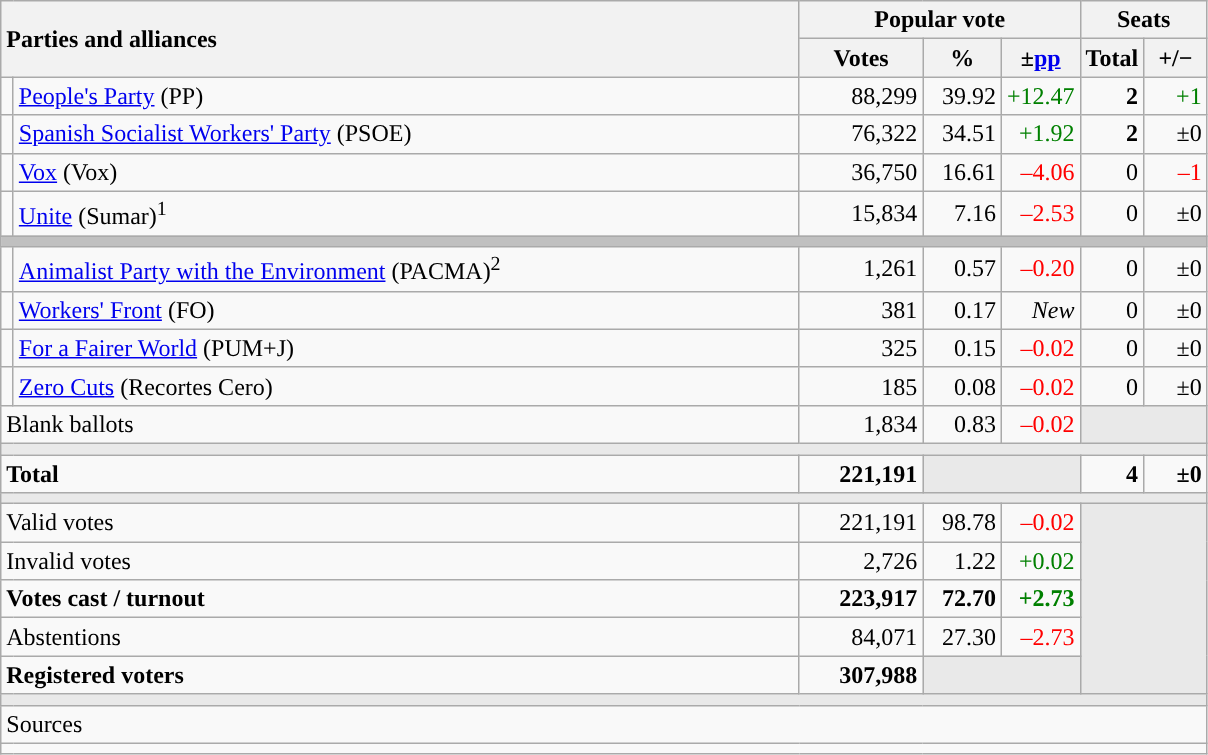<table class="wikitable" style="text-align:right;">
<tr>
<th style="text-align:left;" rowspan="2" colspan="2" width="525">Parties and alliances</th>
<th colspan="3">Popular vote</th>
<th colspan="2">Seats</th>
</tr>
<tr>
<th width="75">Votes</th>
<th width="45">%</th>
<th width="45">±<a href='#'>pp</a></th>
<th width="35">Total</th>
<th width="35">+/−</th>
</tr>
<tr>
<td width="1" style="color:inherit;background:"></td>
<td align="left"><a href='#'>People's Party</a> (PP)</td>
<td>88,299</td>
<td>39.92</td>
<td style="color:green;">+12.47</td>
<td><strong>2</strong></td>
<td style="color:green;">+1</td>
</tr>
<tr>
<td style="color:inherit;background:"></td>
<td align="left"><a href='#'>Spanish Socialist Workers' Party</a> (PSOE)</td>
<td>76,322</td>
<td>34.51</td>
<td style="color:green;">+1.92</td>
<td><strong>2</strong></td>
<td>±0</td>
</tr>
<tr>
<td style="color:inherit;background:"></td>
<td align="left"><a href='#'>Vox</a> (Vox)</td>
<td>36,750</td>
<td>16.61</td>
<td style="color:red;">–4.06</td>
<td>0</td>
<td style="color:red;">–1</td>
</tr>
<tr>
<td style="color:inherit;background:"></td>
<td align="left"><a href='#'>Unite</a> (Sumar)<sup>1</sup></td>
<td>15,834</td>
<td>7.16</td>
<td style="color:red;">–2.53</td>
<td>0</td>
<td>±0</td>
</tr>
<tr>
<td colspan="7" bgcolor="#C0C0C0"></td>
</tr>
<tr>
<td style="color:inherit;background:"></td>
<td align="left"><a href='#'>Animalist Party with the Environment</a> (PACMA)<sup>2</sup></td>
<td>1,261</td>
<td>0.57</td>
<td style="color:red;">–0.20</td>
<td>0</td>
<td>±0</td>
</tr>
<tr>
<td style="color:inherit;background:"></td>
<td align="left"><a href='#'>Workers' Front</a> (FO)</td>
<td>381</td>
<td>0.17</td>
<td><em>New</em></td>
<td>0</td>
<td>±0</td>
</tr>
<tr>
<td style="color:inherit;background:"></td>
<td align="left"><a href='#'>For a Fairer World</a> (PUM+J)</td>
<td>325</td>
<td>0.15</td>
<td style="color:red;">–0.02</td>
<td>0</td>
<td>±0</td>
</tr>
<tr>
<td style="color:inherit;background:"></td>
<td align="left"><a href='#'>Zero Cuts</a> (Recortes Cero)</td>
<td>185</td>
<td>0.08</td>
<td style="color:red;">–0.02</td>
<td>0</td>
<td>±0</td>
</tr>
<tr>
<td align="left" colspan="2">Blank ballots</td>
<td>1,834</td>
<td>0.83</td>
<td style="color:red;">–0.02</td>
<td bgcolor="#E9E9E9" colspan="2"></td>
</tr>
<tr>
<td colspan="7" bgcolor="#E9E9E9"></td>
</tr>
<tr style="font-weight:bold;">
<td align="left" colspan="2">Total</td>
<td>221,191</td>
<td bgcolor="#E9E9E9" colspan="2"></td>
<td>4</td>
<td>±0</td>
</tr>
<tr>
<td colspan="7" bgcolor="#E9E9E9"></td>
</tr>
<tr>
<td align="left" colspan="2">Valid votes</td>
<td>221,191</td>
<td>98.78</td>
<td style="color:red;">–0.02</td>
<td bgcolor="#E9E9E9" colspan="2" rowspan="5"></td>
</tr>
<tr>
<td align="left" colspan="2">Invalid votes</td>
<td>2,726</td>
<td>1.22</td>
<td style="color:green;">+0.02</td>
</tr>
<tr style="font-weight:bold;">
<td align="left" colspan="2">Votes cast / turnout</td>
<td>223,917</td>
<td>72.70</td>
<td style="color:green;">+2.73</td>
</tr>
<tr>
<td align="left" colspan="2">Abstentions</td>
<td>84,071</td>
<td>27.30</td>
<td style="color:red;">–2.73</td>
</tr>
<tr style="font-weight:bold;">
<td align="left" colspan="2">Registered voters</td>
<td>307,988</td>
<td bgcolor="#E9E9E9" colspan="2"></td>
</tr>
<tr>
<td colspan="7" bgcolor="#E9E9E9"></td>
</tr>
<tr>
<td align="left" colspan="7">Sources</td>
</tr>
<tr>
<td colspan="7" style="text-align:left; max-width:790px;"></td>
</tr>
</table>
